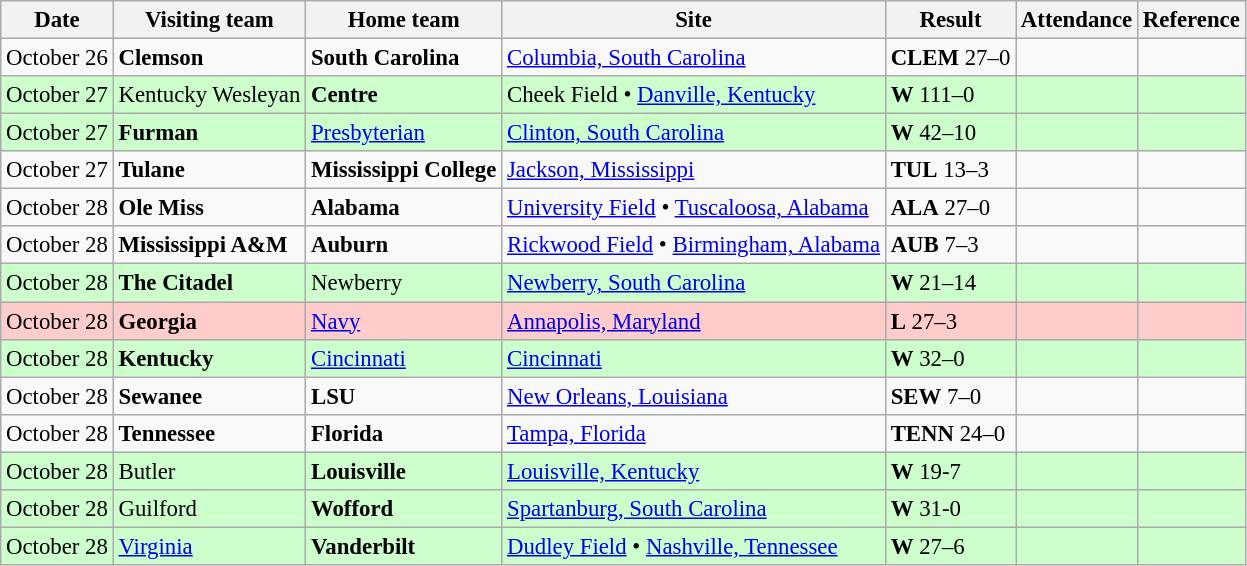<table class="wikitable" style="font-size:95%;">
<tr>
<th>Date</th>
<th>Visiting team</th>
<th>Home team</th>
<th>Site</th>
<th>Result</th>
<th>Attendance</th>
<th class="unsortable">Reference</th>
</tr>
<tr bgcolor=>
<td>October 26</td>
<td><strong>Clemson</strong></td>
<td><strong>South Carolina</strong></td>
<td><a href='#'>Columbia, South Carolina</a></td>
<td><strong>CLEM</strong> 27–0</td>
<td></td>
<td></td>
</tr>
<tr bgcolor=ccffcc>
<td>October 27</td>
<td>Kentucky Wesleyan</td>
<td><strong>Centre</strong></td>
<td>Cheek Field • <a href='#'>Danville, Kentucky</a></td>
<td><strong>W</strong> 111–0</td>
<td></td>
<td></td>
</tr>
<tr bgcolor=ccffcc>
<td>October 27</td>
<td><strong>Furman</strong></td>
<td><a href='#'>Presbyterian</a></td>
<td><a href='#'>Clinton, South Carolina</a></td>
<td><strong>W</strong> 42–10</td>
<td></td>
<td></td>
</tr>
<tr bgcolor=>
<td>October 27</td>
<td><strong>Tulane</strong></td>
<td><strong>Mississippi College</strong></td>
<td><a href='#'>Jackson, Mississippi</a></td>
<td><strong>TUL</strong> 13–3</td>
<td></td>
<td></td>
</tr>
<tr bgcolor=>
<td>October 28</td>
<td><strong>Ole Miss</strong></td>
<td><strong>Alabama</strong></td>
<td><a href='#'>University Field</a> • <a href='#'>Tuscaloosa, Alabama</a></td>
<td><strong>ALA</strong> 27–0</td>
<td></td>
<td></td>
</tr>
<tr bgcolor=>
<td>October 28</td>
<td><strong>Mississippi A&M</strong></td>
<td><strong>Auburn</strong></td>
<td><a href='#'>Rickwood Field</a> • <a href='#'>Birmingham, Alabama</a></td>
<td><strong>AUB</strong> 7–3</td>
<td></td>
<td></td>
</tr>
<tr bgcolor=ccffcc>
<td>October 28</td>
<td><strong>The Citadel</strong></td>
<td>Newberry</td>
<td><a href='#'>Newberry, South Carolina</a></td>
<td><strong>W</strong> 21–14</td>
<td></td>
<td></td>
</tr>
<tr bgcolor=ffcccc>
<td>October 28</td>
<td><strong>Georgia</strong></td>
<td><a href='#'>Navy</a></td>
<td><a href='#'>Annapolis, Maryland</a></td>
<td><strong>L</strong> 27–3</td>
<td></td>
<td></td>
</tr>
<tr bgcolor=ccffcc>
<td>October 28</td>
<td><strong>Kentucky</strong></td>
<td><a href='#'>Cincinnati</a></td>
<td><a href='#'>Cincinnati</a></td>
<td><strong>W</strong> 32–0</td>
<td></td>
<td></td>
</tr>
<tr bgcolor=>
<td>October 28</td>
<td><strong>Sewanee</strong></td>
<td><strong>LSU</strong></td>
<td><a href='#'>New Orleans, Louisiana</a></td>
<td><strong>SEW</strong> 7–0</td>
<td></td>
<td></td>
</tr>
<tr bgcolor=>
<td>October 28</td>
<td><strong>Tennessee</strong></td>
<td><strong>Florida</strong></td>
<td><a href='#'>Tampa, Florida</a></td>
<td><strong>TENN</strong> 24–0</td>
<td></td>
<td></td>
</tr>
<tr bgcolor=ccffcc>
<td>October 28</td>
<td>Butler</td>
<td><strong>Louisville</strong></td>
<td><a href='#'>Louisville, Kentucky</a></td>
<td><strong>W</strong> 19-7</td>
<td></td>
<td></td>
</tr>
<tr bgcolor=ccffcc>
<td>October 28</td>
<td>Guilford</td>
<td><strong>Wofford</strong></td>
<td><a href='#'>Spartanburg, South Carolina</a></td>
<td><strong>W</strong> 31-0</td>
<td></td>
<td></td>
</tr>
<tr bgcolor=ccffcc>
<td>October 28</td>
<td><a href='#'>Virginia</a></td>
<td><strong>Vanderbilt</strong></td>
<td><a href='#'>Dudley Field</a> • <a href='#'>Nashville, Tennessee</a></td>
<td><strong>W</strong> 27–6</td>
<td></td>
<td></td>
</tr>
</table>
